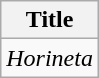<table class="wikitable">
<tr>
<th>Title</th>
</tr>
<tr>
<td><em>Horineta</em></td>
</tr>
</table>
